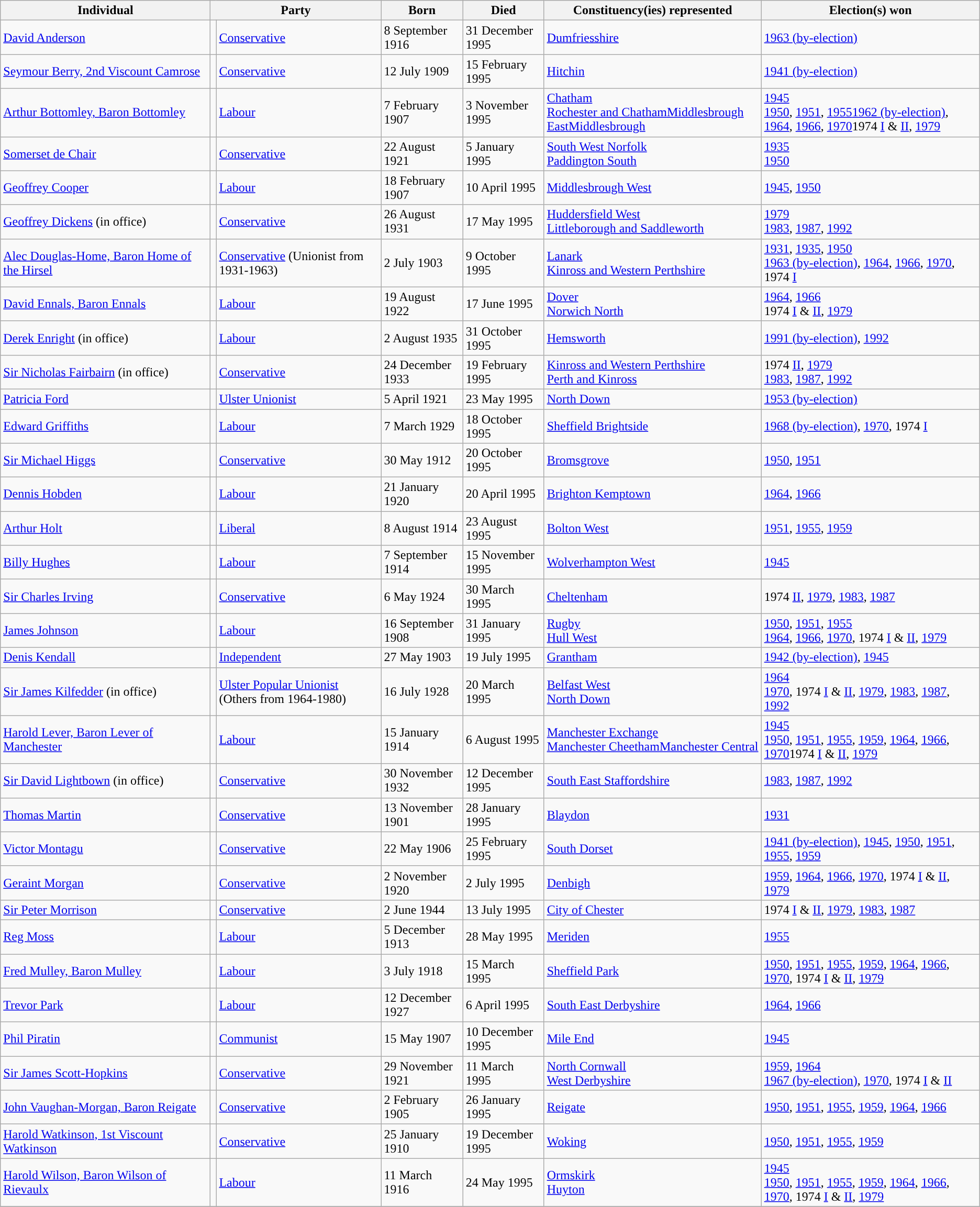<table class="wikitable sortable">
<tr>
<th width="260px">Individual</th>
<th colspan="2">Party</th>
<th>Born</th>
<th>Died</th>
<th>Constituency(ies) represented</th>
<th>Election(s) won</th>
</tr>
<tr>
<td><a href='#'>David Anderson</a></td>
<td style="background-color: "></td>
<td><a href='#'>Conservative</a></td>
<td>8 September 1916</td>
<td>31 December 1995</td>
<td><a href='#'>Dumfriesshire</a></td>
<td><a href='#'>1963 (by-election)</a></td>
</tr>
<tr>
<td><a href='#'>Seymour Berry, 2nd Viscount Camrose</a></td>
<td style="background-color: "></td>
<td><a href='#'>Conservative</a></td>
<td>12 July 1909</td>
<td>15 February 1995</td>
<td><a href='#'>Hitchin</a></td>
<td><a href='#'>1941 (by-election)</a></td>
</tr>
<tr>
<td><a href='#'>Arthur Bottomley, Baron Bottomley</a></td>
<td style="background-color: "></td>
<td><a href='#'>Labour</a></td>
<td>7 February 1907</td>
<td>3 November 1995</td>
<td><a href='#'>Chatham</a><br><a href='#'>Rochester and Chatham</a><a href='#'>Middlesbrough East</a><a href='#'>Middlesbrough</a></td>
<td><a href='#'>1945</a><br><a href='#'>1950</a>, <a href='#'>1951</a>, <a href='#'>1955</a><a href='#'>1962 (by-election)</a>, <a href='#'>1964</a>, <a href='#'>1966</a>, <a href='#'>1970</a>1974 <a href='#'>I</a> & <a href='#'>II</a>, <a href='#'>1979</a></td>
</tr>
<tr>
<td><a href='#'>Somerset de Chair</a></td>
<td style="background-color: "></td>
<td><a href='#'>Conservative</a></td>
<td>22 August 1921</td>
<td>5 January 1995</td>
<td><a href='#'>South West Norfolk</a><br><a href='#'>Paddington South</a></td>
<td><a href='#'>1935</a><br><a href='#'>1950</a></td>
</tr>
<tr>
<td><a href='#'>Geoffrey Cooper</a></td>
<td style="background-color: "></td>
<td><a href='#'>Labour</a></td>
<td>18 February 1907</td>
<td>10 April 1995</td>
<td><a href='#'>Middlesbrough West</a></td>
<td><a href='#'>1945</a>, <a href='#'>1950</a></td>
</tr>
<tr>
<td><a href='#'>Geoffrey Dickens</a> (in office)</td>
<td style="background-color: "></td>
<td><a href='#'>Conservative</a></td>
<td>26 August 1931</td>
<td>17 May 1995</td>
<td><a href='#'>Huddersfield West</a><br><a href='#'>Littleborough and Saddleworth</a></td>
<td><a href='#'>1979</a><br><a href='#'>1983</a>, <a href='#'>1987</a>, <a href='#'>1992</a></td>
</tr>
<tr>
<td><a href='#'>Alec Douglas-Home, Baron Home of the Hirsel</a></td>
<td style="background-color: "></td>
<td><a href='#'>Conservative</a> (Unionist from 1931-1963)</td>
<td>2 July 1903</td>
<td>9 October 1995</td>
<td><a href='#'>Lanark</a><br><a href='#'>Kinross and Western Perthshire</a></td>
<td><a href='#'>1931</a>, <a href='#'>1935</a>, <a href='#'>1950</a><br><a href='#'>1963 (by-election)</a>, <a href='#'>1964</a>, <a href='#'>1966</a>, <a href='#'>1970</a>, 1974 <a href='#'>I</a></td>
</tr>
<tr>
<td><a href='#'>David Ennals, Baron Ennals</a></td>
<td style="background-color: "></td>
<td><a href='#'>Labour</a></td>
<td>19 August 1922</td>
<td>17 June 1995</td>
<td><a href='#'>Dover</a><br><a href='#'>Norwich North</a></td>
<td><a href='#'>1964</a>, <a href='#'>1966</a><br>1974 <a href='#'>I</a> & <a href='#'>II</a>, <a href='#'>1979</a></td>
</tr>
<tr>
<td><a href='#'>Derek Enright</a> (in office)</td>
<td style="background-color: "></td>
<td><a href='#'>Labour</a></td>
<td>2 August 1935</td>
<td>31 October 1995</td>
<td><a href='#'>Hemsworth</a></td>
<td><a href='#'>1991 (by-election)</a>, <a href='#'>1992</a></td>
</tr>
<tr>
<td><a href='#'>Sir Nicholas Fairbairn</a> (in office)</td>
<td style="background-color: "></td>
<td><a href='#'>Conservative</a></td>
<td>24 December 1933</td>
<td>19 February 1995</td>
<td><a href='#'>Kinross and Western Perthshire</a><br><a href='#'>Perth and Kinross</a></td>
<td>1974 <a href='#'>II</a>, <a href='#'>1979</a><br><a href='#'>1983</a>, <a href='#'>1987</a>, <a href='#'>1992</a></td>
</tr>
<tr>
<td><a href='#'>Patricia Ford</a></td>
<td style="background-color: "></td>
<td><a href='#'>Ulster Unionist</a></td>
<td>5 April 1921</td>
<td>23 May 1995</td>
<td><a href='#'>North Down</a></td>
<td><a href='#'>1953 (by-election)</a></td>
</tr>
<tr>
<td><a href='#'>Edward Griffiths</a></td>
<td style="background-color: "></td>
<td><a href='#'>Labour</a></td>
<td>7 March 1929</td>
<td>18 October 1995</td>
<td><a href='#'>Sheffield Brightside</a></td>
<td><a href='#'>1968 (by-election)</a>, <a href='#'>1970</a>, 1974 <a href='#'>I</a></td>
</tr>
<tr>
<td><a href='#'>Sir Michael Higgs</a></td>
<td style="background-color: "></td>
<td><a href='#'>Conservative</a></td>
<td>30 May 1912</td>
<td>20 October 1995</td>
<td><a href='#'>Bromsgrove</a></td>
<td><a href='#'>1950</a>, <a href='#'>1951</a></td>
</tr>
<tr>
<td><a href='#'>Dennis Hobden</a></td>
<td style="background-color: "></td>
<td><a href='#'>Labour</a></td>
<td>21 January 1920</td>
<td>20 April 1995</td>
<td><a href='#'>Brighton Kemptown</a></td>
<td><a href='#'>1964</a>, <a href='#'>1966</a></td>
</tr>
<tr>
<td><a href='#'>Arthur Holt</a></td>
<td style="background-color: "></td>
<td><a href='#'>Liberal</a></td>
<td>8 August 1914</td>
<td>23 August 1995</td>
<td><a href='#'>Bolton West</a></td>
<td><a href='#'>1951</a>, <a href='#'>1955</a>, <a href='#'>1959</a></td>
</tr>
<tr>
<td><a href='#'>Billy Hughes</a></td>
<td style="background-color: "></td>
<td><a href='#'>Labour</a></td>
<td>7 September 1914</td>
<td>15 November 1995</td>
<td><a href='#'>Wolverhampton West</a></td>
<td><a href='#'>1945</a></td>
</tr>
<tr>
<td><a href='#'>Sir Charles Irving</a></td>
<td style="background-color: "></td>
<td><a href='#'>Conservative</a></td>
<td>6 May 1924</td>
<td>30 March 1995</td>
<td><a href='#'>Cheltenham</a></td>
<td>1974 <a href='#'>II</a>, <a href='#'>1979</a>, <a href='#'>1983</a>, <a href='#'>1987</a></td>
</tr>
<tr>
<td><a href='#'>James Johnson</a></td>
<td style="background-color: "></td>
<td><a href='#'>Labour</a></td>
<td>16 September 1908</td>
<td>31 January 1995</td>
<td><a href='#'>Rugby</a><br><a href='#'>Hull West</a></td>
<td><a href='#'>1950</a>, <a href='#'>1951</a>, <a href='#'>1955</a><br><a href='#'>1964</a>, <a href='#'>1966</a>, <a href='#'>1970</a>, 1974 <a href='#'>I</a> & <a href='#'>II</a>, <a href='#'>1979</a></td>
</tr>
<tr>
<td><a href='#'>Denis Kendall</a></td>
<td style="background-color: "></td>
<td><a href='#'>Independent</a></td>
<td>27 May 1903</td>
<td>19 July 1995</td>
<td><a href='#'>Grantham</a></td>
<td><a href='#'>1942 (by-election)</a>, <a href='#'>1945</a></td>
</tr>
<tr>
<td><a href='#'>Sir James Kilfedder</a> (in office)</td>
<td style="background-color: "></td>
<td><a href='#'>Ulster Popular Unionist</a> (Others from 1964-1980)</td>
<td>16 July 1928</td>
<td>20 March 1995</td>
<td><a href='#'>Belfast West</a><br><a href='#'>North Down</a></td>
<td><a href='#'>1964</a><br><a href='#'>1970</a>, 1974 <a href='#'>I</a> & <a href='#'>II</a>, <a href='#'>1979</a>, <a href='#'>1983</a>, <a href='#'>1987</a>, <a href='#'>1992</a></td>
</tr>
<tr>
<td><a href='#'>Harold Lever, Baron Lever of Manchester</a></td>
<td style="background-color: "></td>
<td><a href='#'>Labour</a></td>
<td>15 January 1914</td>
<td>6 August 1995</td>
<td><a href='#'>Manchester Exchange</a><br><a href='#'>Manchester Cheetham</a><a href='#'>Manchester Central</a></td>
<td><a href='#'>1945</a><br><a href='#'>1950</a>, <a href='#'>1951</a>, <a href='#'>1955</a>, <a href='#'>1959</a>, <a href='#'>1964</a>, <a href='#'>1966</a>, <a href='#'>1970</a>1974 <a href='#'>I</a> & <a href='#'>II</a>, <a href='#'>1979</a></td>
</tr>
<tr>
<td><a href='#'>Sir David Lightbown</a> (in office)</td>
<td style="background-color: "></td>
<td><a href='#'>Conservative</a></td>
<td>30 November 1932</td>
<td>12 December 1995</td>
<td><a href='#'>South East Staffordshire</a></td>
<td><a href='#'>1983</a>, <a href='#'>1987</a>, <a href='#'>1992</a></td>
</tr>
<tr>
<td><a href='#'>Thomas Martin</a></td>
<td style="background-color: "></td>
<td><a href='#'>Conservative</a></td>
<td>13 November 1901</td>
<td>28 January 1995</td>
<td><a href='#'>Blaydon</a></td>
<td><a href='#'>1931</a></td>
</tr>
<tr>
<td><a href='#'>Victor Montagu</a></td>
<td style="background-color: "></td>
<td><a href='#'>Conservative</a></td>
<td>22 May 1906</td>
<td>25 February 1995</td>
<td><a href='#'>South Dorset</a></td>
<td><a href='#'>1941 (by-election)</a>, <a href='#'>1945</a>, <a href='#'>1950</a>, <a href='#'>1951</a>, <a href='#'>1955</a>, <a href='#'>1959</a></td>
</tr>
<tr>
<td><a href='#'>Geraint Morgan</a></td>
<td style="background-color: "></td>
<td><a href='#'>Conservative</a></td>
<td>2 November 1920</td>
<td>2 July 1995</td>
<td><a href='#'>Denbigh</a></td>
<td><a href='#'>1959</a>, <a href='#'>1964</a>, <a href='#'>1966</a>, <a href='#'>1970</a>, 1974 <a href='#'>I</a> & <a href='#'>II</a>, <a href='#'>1979</a></td>
</tr>
<tr>
<td><a href='#'>Sir Peter Morrison</a></td>
<td style="background-color: "></td>
<td><a href='#'>Conservative</a></td>
<td>2 June 1944</td>
<td>13 July 1995</td>
<td><a href='#'>City of Chester</a></td>
<td>1974 <a href='#'>I</a> & <a href='#'>II</a>, <a href='#'>1979</a>, <a href='#'>1983</a>, <a href='#'>1987</a></td>
</tr>
<tr>
<td><a href='#'>Reg Moss</a></td>
<td style="background-color: "></td>
<td><a href='#'>Labour</a></td>
<td>5 December 1913</td>
<td>28 May 1995</td>
<td><a href='#'>Meriden</a></td>
<td><a href='#'>1955</a></td>
</tr>
<tr>
<td><a href='#'>Fred Mulley, Baron Mulley</a></td>
<td style="background-color: "></td>
<td><a href='#'>Labour</a></td>
<td>3 July 1918</td>
<td>15 March 1995</td>
<td><a href='#'>Sheffield Park</a></td>
<td><a href='#'>1950</a>, <a href='#'>1951</a>, <a href='#'>1955</a>, <a href='#'>1959</a>, <a href='#'>1964</a>, <a href='#'>1966</a>, <a href='#'>1970</a>, 1974 <a href='#'>I</a> & <a href='#'>II</a>, <a href='#'>1979</a></td>
</tr>
<tr>
<td><a href='#'>Trevor Park</a></td>
<td style="background-color: "></td>
<td><a href='#'>Labour</a></td>
<td>12 December 1927</td>
<td>6 April 1995</td>
<td><a href='#'>South East Derbyshire</a></td>
<td><a href='#'>1964</a>, <a href='#'>1966</a></td>
</tr>
<tr>
<td><a href='#'>Phil Piratin</a></td>
<td style="background-color: "></td>
<td><a href='#'>Communist</a></td>
<td>15 May 1907</td>
<td>10 December 1995</td>
<td><a href='#'>Mile End</a></td>
<td><a href='#'>1945</a></td>
</tr>
<tr>
<td><a href='#'>Sir James Scott-Hopkins</a></td>
<td style="background-color: "></td>
<td><a href='#'>Conservative</a></td>
<td>29 November 1921</td>
<td>11 March 1995</td>
<td><a href='#'>North Cornwall</a><br><a href='#'>West Derbyshire</a></td>
<td><a href='#'>1959</a>, <a href='#'>1964</a><br><a href='#'>1967 (by-election)</a>, <a href='#'>1970</a>, 1974 <a href='#'>I</a> & <a href='#'>II</a></td>
</tr>
<tr>
<td><a href='#'>John Vaughan-Morgan, Baron Reigate</a></td>
<td style="background-color: "></td>
<td><a href='#'>Conservative</a></td>
<td>2 February 1905</td>
<td>26 January 1995</td>
<td><a href='#'>Reigate</a></td>
<td><a href='#'>1950</a>, <a href='#'>1951</a>, <a href='#'>1955</a>, <a href='#'>1959</a>, <a href='#'>1964</a>, <a href='#'>1966</a></td>
</tr>
<tr>
<td><a href='#'>Harold Watkinson, 1st Viscount Watkinson</a></td>
<td style="background-color: "></td>
<td><a href='#'>Conservative</a></td>
<td>25 January 1910</td>
<td>19 December 1995</td>
<td><a href='#'>Woking</a></td>
<td><a href='#'>1950</a>, <a href='#'>1951</a>, <a href='#'>1955</a>, <a href='#'>1959</a></td>
</tr>
<tr>
<td><a href='#'>Harold Wilson, Baron Wilson of Rievaulx</a></td>
<td style="background-color: "></td>
<td><a href='#'>Labour</a></td>
<td>11 March 1916</td>
<td>24 May 1995</td>
<td><a href='#'>Ormskirk</a><br><a href='#'>Huyton</a></td>
<td><a href='#'>1945</a><br><a href='#'>1950</a>, <a href='#'>1951</a>, <a href='#'>1955</a>, <a href='#'>1959</a>, <a href='#'>1964</a>, <a href='#'>1966</a>, <a href='#'>1970</a>, 1974 <a href='#'>I</a> & <a href='#'>II</a>, <a href='#'>1979</a></td>
</tr>
<tr>
</tr>
</table>
